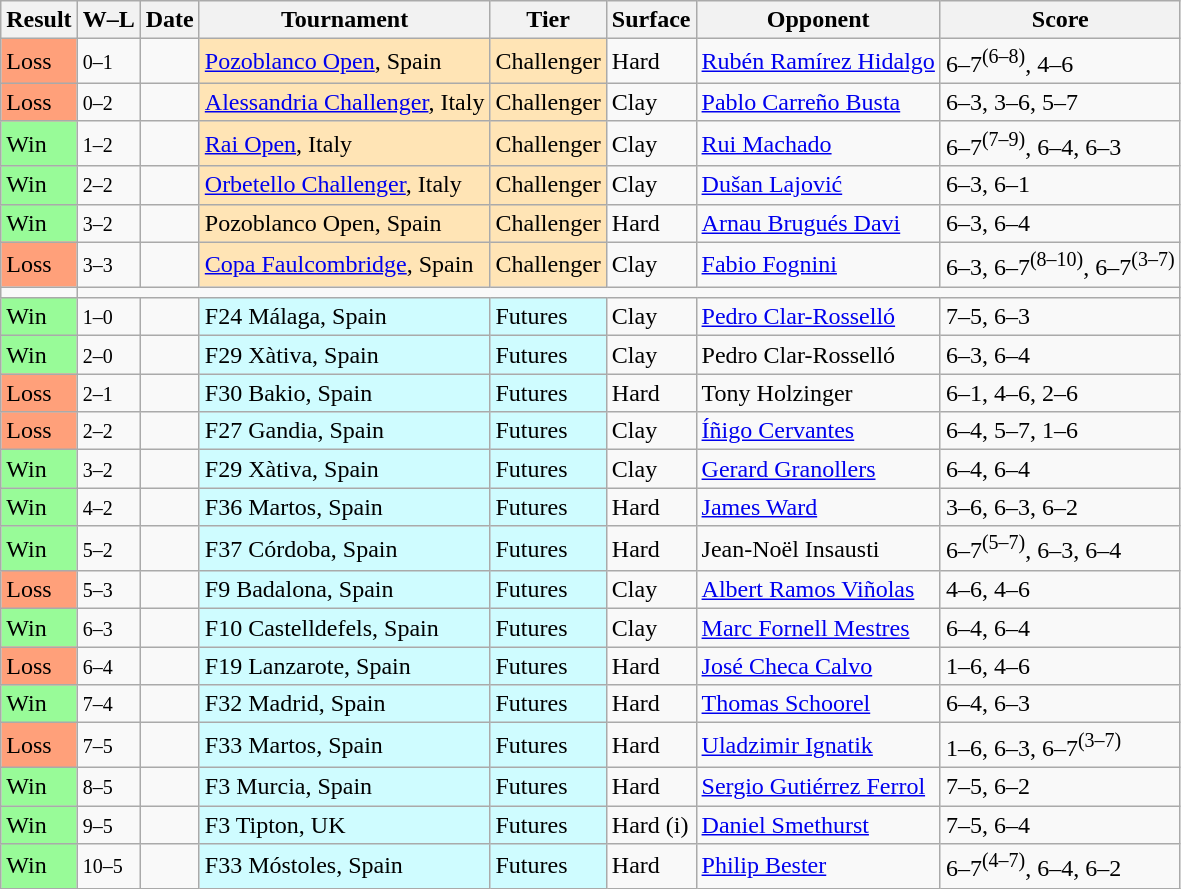<table class="sortable wikitable">
<tr>
<th>Result</th>
<th class="unsortable">W–L</th>
<th>Date</th>
<th>Tournament</th>
<th>Tier</th>
<th>Surface</th>
<th>Opponent</th>
<th class="unsortable">Score</th>
</tr>
<tr>
<td bgcolor=FFA07A>Loss</td>
<td><small>0–1</small></td>
<td><a href='#'></a></td>
<td style="background:moccasin;"><a href='#'>Pozoblanco Open</a>, Spain</td>
<td style="background:moccasin;">Challenger</td>
<td>Hard</td>
<td> <a href='#'>Rubén Ramírez Hidalgo</a></td>
<td>6–7<sup>(6–8)</sup>, 4–6</td>
</tr>
<tr>
<td bgcolor=FFA07A>Loss</td>
<td><small>0–2</small></td>
<td><a href='#'></a></td>
<td style="background:moccasin;"><a href='#'>Alessandria Challenger</a>, Italy</td>
<td style="background:moccasin;">Challenger</td>
<td>Clay</td>
<td> <a href='#'>Pablo Carreño Busta</a></td>
<td>6–3, 3–6, 5–7</td>
</tr>
<tr>
<td bgcolor=98FB98>Win</td>
<td><small>1–2</small></td>
<td><a href='#'></a></td>
<td style="background:moccasin;"><a href='#'>Rai Open</a>, Italy</td>
<td style="background:moccasin;">Challenger</td>
<td>Clay</td>
<td> <a href='#'>Rui Machado</a></td>
<td>6–7<sup>(7–9)</sup>, 6–4, 6–3</td>
</tr>
<tr>
<td bgcolor=98FB98>Win</td>
<td><small>2–2</small></td>
<td><a href='#'></a></td>
<td style="background:moccasin;"><a href='#'>Orbetello Challenger</a>, Italy</td>
<td style="background:moccasin;">Challenger</td>
<td>Clay</td>
<td> <a href='#'>Dušan Lajović</a></td>
<td>6–3, 6–1</td>
</tr>
<tr>
<td bgcolor=98FB98>Win</td>
<td><small>3–2</small></td>
<td><a href='#'></a></td>
<td style="background:moccasin;">Pozoblanco Open, Spain</td>
<td style="background:moccasin;">Challenger</td>
<td>Hard</td>
<td> <a href='#'>Arnau Brugués Davi</a></td>
<td>6–3, 6–4</td>
</tr>
<tr>
<td bgcolor=ffa07a>Loss</td>
<td><small>3–3</small></td>
<td><a href='#'></a></td>
<td style="background:moccasin;"><a href='#'>Copa Faulcombridge</a>, Spain</td>
<td style="background:moccasin;">Challenger</td>
<td>Clay</td>
<td> <a href='#'>Fabio Fognini</a></td>
<td>6–3, 6–7<sup>(8–10)</sup>, 6–7<sup>(3–7)</sup></td>
</tr>
<tr>
<td></td>
</tr>
<tr>
<td bgcolor=98FB98>Win</td>
<td><small>1–0</small></td>
<td></td>
<td style="background:#cffcff;">F24 Málaga, Spain</td>
<td style="background:#cffcff;">Futures</td>
<td>Clay</td>
<td> <a href='#'>Pedro Clar-Rosselló</a></td>
<td>7–5, 6–3</td>
</tr>
<tr>
<td bgcolor=98FB98>Win</td>
<td><small>2–0</small></td>
<td></td>
<td style="background:#cffcff;">F29 Xàtiva, Spain</td>
<td style="background:#cffcff;">Futures</td>
<td>Clay</td>
<td> Pedro Clar-Rosselló</td>
<td>6–3, 6–4</td>
</tr>
<tr>
<td bgcolor=FFA07A>Loss</td>
<td><small>2–1</small></td>
<td></td>
<td style="background:#cffcff;">F30 Bakio, Spain</td>
<td style="background:#cffcff;">Futures</td>
<td>Hard</td>
<td> Tony Holzinger</td>
<td>6–1, 4–6, 2–6</td>
</tr>
<tr>
<td bgcolor=FFA07A>Loss</td>
<td><small>2–2</small></td>
<td></td>
<td style="background:#cffcff;">F27 Gandia, Spain</td>
<td style="background:#cffcff;">Futures</td>
<td>Clay</td>
<td> <a href='#'>Íñigo Cervantes</a></td>
<td>6–4, 5–7, 1–6</td>
</tr>
<tr>
<td bgcolor=98FB98>Win</td>
<td><small>3–2</small></td>
<td></td>
<td style="background:#cffcff;">F29 Xàtiva, Spain</td>
<td style="background:#cffcff;">Futures</td>
<td>Clay</td>
<td> <a href='#'>Gerard Granollers</a></td>
<td>6–4, 6–4</td>
</tr>
<tr>
<td bgcolor=98FB98>Win</td>
<td><small>4–2</small></td>
<td></td>
<td style="background:#cffcff;">F36 Martos, Spain</td>
<td style="background:#cffcff;">Futures</td>
<td>Hard</td>
<td> <a href='#'>James Ward</a></td>
<td>3–6, 6–3, 6–2</td>
</tr>
<tr>
<td bgcolor=98FB98>Win</td>
<td><small>5–2</small></td>
<td></td>
<td style="background:#cffcff;">F37 Córdoba, Spain</td>
<td style="background:#cffcff;">Futures</td>
<td>Hard</td>
<td> Jean-Noël Insausti</td>
<td>6–7<sup>(5–7)</sup>, 6–3, 6–4</td>
</tr>
<tr>
<td bgcolor=FFA07A>Loss</td>
<td><small>5–3</small></td>
<td></td>
<td style="background:#cffcff;">F9 Badalona, Spain</td>
<td style="background:#cffcff;">Futures</td>
<td>Clay</td>
<td> <a href='#'>Albert Ramos Viñolas</a></td>
<td>4–6, 4–6</td>
</tr>
<tr>
<td bgcolor=98FB98>Win</td>
<td><small>6–3</small></td>
<td></td>
<td style="background:#cffcff;">F10 Castelldefels, Spain</td>
<td style="background:#cffcff;">Futures</td>
<td>Clay</td>
<td> <a href='#'>Marc Fornell Mestres</a></td>
<td>6–4, 6–4</td>
</tr>
<tr>
<td bgcolor=FFA07A>Loss</td>
<td><small>6–4</small></td>
<td></td>
<td style="background:#cffcff;">F19 Lanzarote, Spain</td>
<td style="background:#cffcff;">Futures</td>
<td>Hard</td>
<td> <a href='#'>José Checa Calvo</a></td>
<td>1–6, 4–6</td>
</tr>
<tr>
<td bgcolor=98FB98>Win</td>
<td><small>7–4</small></td>
<td></td>
<td style="background:#cffcff;">F32 Madrid, Spain</td>
<td style="background:#cffcff;">Futures</td>
<td>Hard</td>
<td> <a href='#'>Thomas Schoorel</a></td>
<td>6–4, 6–3</td>
</tr>
<tr>
<td bgcolor=FFA07A>Loss</td>
<td><small>7–5</small></td>
<td></td>
<td style="background:#cffcff;">F33 Martos, Spain</td>
<td style="background:#cffcff;">Futures</td>
<td>Hard</td>
<td> <a href='#'>Uladzimir Ignatik</a></td>
<td>1–6, 6–3, 6–7<sup>(3–7)</sup></td>
</tr>
<tr>
<td bgcolor=98FB98>Win</td>
<td><small>8–5</small></td>
<td></td>
<td style="background:#cffcff;">F3 Murcia, Spain</td>
<td style="background:#cffcff;">Futures</td>
<td>Hard</td>
<td> <a href='#'>Sergio Gutiérrez Ferrol</a></td>
<td>7–5, 6–2</td>
</tr>
<tr>
<td bgcolor=98FB98>Win</td>
<td><small>9–5</small></td>
<td></td>
<td style="background:#cffcff;">F3 Tipton, UK</td>
<td style="background:#cffcff;">Futures</td>
<td>Hard (i)</td>
<td> <a href='#'>Daniel Smethurst</a></td>
<td>7–5, 6–4</td>
</tr>
<tr>
<td bgcolor=98FB98>Win</td>
<td><small>10–5</small></td>
<td></td>
<td style="background:#cffcff;">F33 Móstoles, Spain</td>
<td style="background:#cffcff;">Futures</td>
<td>Hard</td>
<td> <a href='#'>Philip Bester</a></td>
<td>6–7<sup>(4–7)</sup>, 6–4, 6–2</td>
</tr>
</table>
